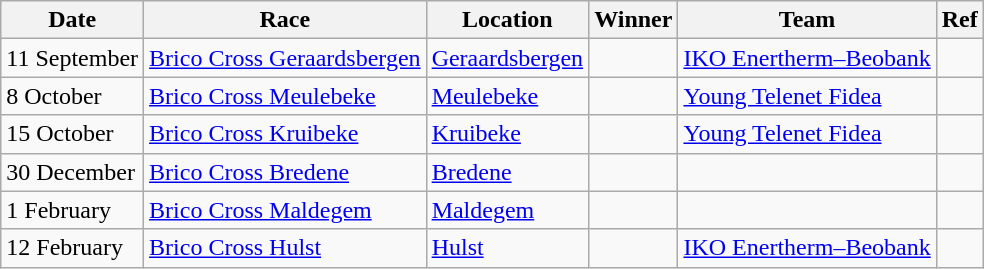<table class="wikitable">
<tr>
<th>Date</th>
<th>Race</th>
<th>Location</th>
<th>Winner</th>
<th>Team</th>
<th>Ref</th>
</tr>
<tr>
<td>11 September</td>
<td><a href='#'>Brico Cross Geraardsbergen</a></td>
<td><a href='#'>Geraardsbergen</a></td>
<td></td>
<td><a href='#'>IKO Enertherm–Beobank</a></td>
<td></td>
</tr>
<tr>
<td>8 October</td>
<td><a href='#'>Brico Cross Meulebeke</a></td>
<td><a href='#'>Meulebeke</a></td>
<td></td>
<td><a href='#'>Young Telenet Fidea</a></td>
<td></td>
</tr>
<tr>
<td>15 October</td>
<td><a href='#'>Brico Cross Kruibeke</a></td>
<td><a href='#'>Kruibeke</a></td>
<td></td>
<td><a href='#'>Young Telenet Fidea</a></td>
<td></td>
</tr>
<tr>
<td>30 December</td>
<td><a href='#'>Brico Cross Bredene</a></td>
<td><a href='#'>Bredene</a></td>
<td></td>
<td></td>
<td></td>
</tr>
<tr>
<td>1 February</td>
<td><a href='#'>Brico Cross Maldegem</a></td>
<td><a href='#'>Maldegem</a></td>
<td></td>
<td></td>
<td></td>
</tr>
<tr>
<td>12 February</td>
<td><a href='#'>Brico Cross Hulst</a></td>
<td><a href='#'>Hulst</a></td>
<td></td>
<td><a href='#'>IKO Enertherm–Beobank</a></td>
<td></td>
</tr>
</table>
